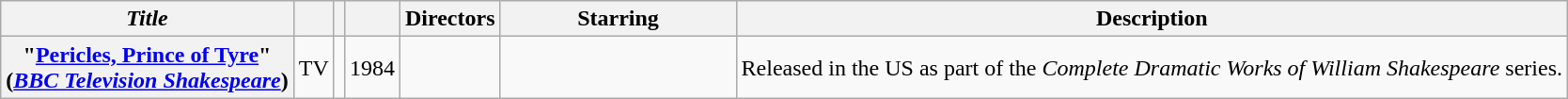<table class="wikitable sortable">
<tr>
<th scope="col"><em>Title</em></th>
<th scope="col"></th>
<th scope="col"></th>
<th scope="col"></th>
<th scope="col" class="unsortable">Directors</th>
<th scope="col" class="unsortable" style="min-width: 10em">Starring</th>
<th scope="col" class="unsortable" style="min-width: 15em">Description</th>
</tr>
<tr>
<th scope="row" style="white-space: nowrap">"<a href='#'>Pericles, Prince of Tyre</a>"<br>(<em><a href='#'>BBC Television Shakespeare</a></em>)</th>
<td>TV</td>
<td></td>
<td>1984</td>
<td></td>
<td></td>
<td>Released in the US as part of the <em>Complete Dramatic Works of William Shakespeare</em> series.</td>
</tr>
</table>
